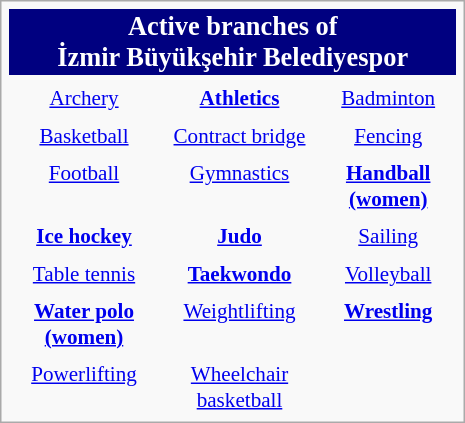<table class="infobox" style="font-size: 88%; width: 22em; text-align: center">
<tr>
<th colspan=3 style="font-size: 125%; background-color:navy; color:white;  text-align: center">Active branches of<br>İzmir Büyükşehir Belediyespor</th>
</tr>
<tr>
<th></th>
<th></th>
<th></th>
</tr>
<tr>
<td><a href='#'>Archery</a></td>
<th><a href='#'>Athletics</a></th>
<td><a href='#'>Badminton</a></td>
</tr>
<tr>
<th></th>
<td></td>
<td></td>
</tr>
<tr>
<td><a href='#'>Basketball</a></td>
<td><a href='#'>Contract bridge</a></td>
<td><a href='#'>Fencing</a></td>
</tr>
<tr>
<td></td>
<td></td>
<th></th>
</tr>
<tr>
<td><a href='#'>Football</a></td>
<td><a href='#'>Gymnastics</a></td>
<th><strong><a href='#'>Handball (women)</a></strong></th>
</tr>
<tr>
<td></td>
<th></th>
<th></th>
</tr>
<tr>
<td><strong><a href='#'>Ice hockey</a></strong></td>
<th><a href='#'>Judo</a></th>
<td><a href='#'>Sailing</a></td>
</tr>
<tr>
<th></th>
<th></th>
<th></th>
</tr>
<tr>
<td><a href='#'>Table tennis</a></td>
<th><a href='#'>Taekwondo</a></th>
<td><a href='#'>Volleyball</a></td>
</tr>
<tr>
<td></td>
<th></th>
<th></th>
</tr>
<tr>
<td><strong><a href='#'>Water polo (women)</a></strong></td>
<td><a href='#'>Weightlifting</a></td>
<th><a href='#'>Wrestling</a></th>
</tr>
<tr>
<th></th>
<td></td>
</tr>
<tr>
<td><a href='#'>Powerlifting</a></td>
<td><a href='#'>Wheelchair basketball</a></td>
</tr>
</table>
